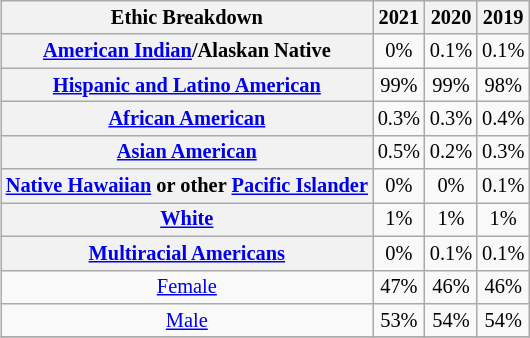<table class="wikitable" style="text-align:center; float:right; font-size:85%; margin-left:2em; margin:auto;">
<tr>
<th><strong>Ethic Breakdown</strong></th>
<th><strong>2021</strong></th>
<th><strong>2020</strong></th>
<th><strong>2019</strong></th>
</tr>
<tr>
<th><a href='#'>American Indian</a>/Alaskan Native</th>
<td>0%</td>
<td>0.1%</td>
<td>0.1%</td>
</tr>
<tr>
<th><a href='#'>Hispanic and Latino American</a></th>
<td>99%</td>
<td>99%</td>
<td>98%</td>
</tr>
<tr>
<th><a href='#'>African American</a></th>
<td>0.3%</td>
<td>0.3%</td>
<td>0.4%</td>
</tr>
<tr>
<th><a href='#'>Asian American</a></th>
<td>0.5%</td>
<td>0.2%</td>
<td>0.3%</td>
</tr>
<tr>
<th><a href='#'>Native Hawaiian</a> or other <a href='#'>Pacific Islander</a></th>
<td>0%</td>
<td>0%</td>
<td>0.1%</td>
</tr>
<tr>
<th><a href='#'>White</a></th>
<td>1%</td>
<td>1%</td>
<td>1%</td>
</tr>
<tr>
<th><a href='#'>Multiracial Americans</a></th>
<td>0%</td>
<td>0.1%</td>
<td>0.1%</td>
</tr>
<tr>
<td><a href='#'>Female</a></td>
<td>47%</td>
<td>46%</td>
<td>46%</td>
</tr>
<tr>
<td><a href='#'>Male</a></td>
<td>53%</td>
<td>54%</td>
<td>54%</td>
</tr>
<tr>
</tr>
</table>
